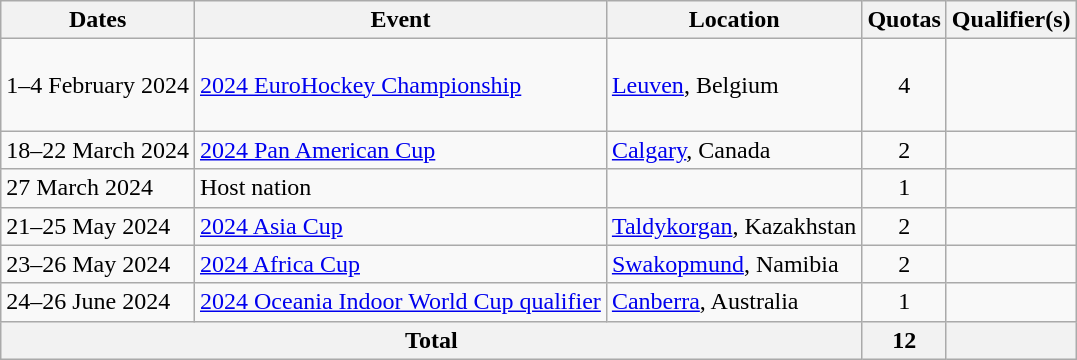<table class="wikitable">
<tr>
<th>Dates</th>
<th>Event</th>
<th>Location</th>
<th>Quotas</th>
<th>Qualifier(s)</th>
</tr>
<tr>
<td>1–4 February 2024</td>
<td><a href='#'>2024 EuroHockey Championship</a></td>
<td><a href='#'>Leuven</a>, Belgium</td>
<td align="center">4</td>
<td><br><br><br></td>
</tr>
<tr>
<td>18–22 March 2024</td>
<td><a href='#'>2024 Pan American Cup</a></td>
<td><a href='#'>Calgary</a>, Canada</td>
<td align="center">2</td>
<td><br></td>
</tr>
<tr>
<td>27 March 2024</td>
<td>Host nation</td>
<td></td>
<td align="center">1</td>
<td></td>
</tr>
<tr>
<td>21–25 May 2024</td>
<td><a href='#'>2024 Asia Cup</a></td>
<td><a href='#'>Taldykorgan</a>, Kazakhstan</td>
<td align="center">2</td>
<td><br></td>
</tr>
<tr>
<td>23–26 May 2024</td>
<td><a href='#'>2024 Africa Cup</a></td>
<td><a href='#'>Swakopmund</a>, Namibia</td>
<td align="center">2</td>
<td><br></td>
</tr>
<tr>
<td>24–26 June 2024</td>
<td><a href='#'>2024 Oceania Indoor World Cup qualifier</a></td>
<td><a href='#'>Canberra</a>, Australia</td>
<td align="center">1</td>
<td></td>
</tr>
<tr>
<th colspan=3>Total</th>
<th>12</th>
<th></th>
</tr>
</table>
